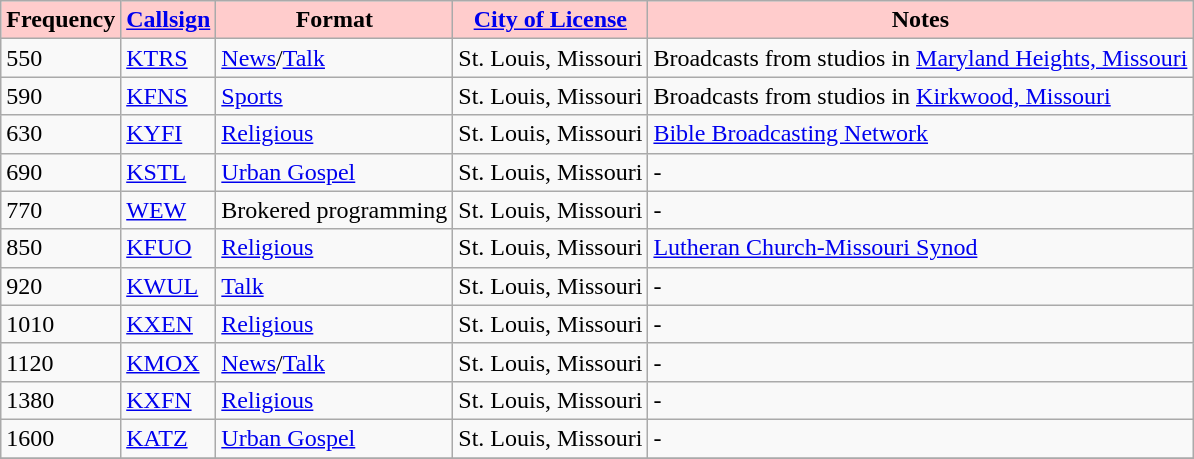<table class="wikitable" border="1">
<tr>
<th style="background:#ffcccc;">Frequency</th>
<th style="background:#ffcccc;"><a href='#'>Callsign</a></th>
<th style="background:#ffcccc;">Format</th>
<th style="background:#ffcccc;"><a href='#'>City of License</a></th>
<th style="background:#ffcccc;">Notes</th>
</tr>
<tr>
<td>550</td>
<td><a href='#'>KTRS</a></td>
<td><a href='#'>News</a>/<a href='#'>Talk</a></td>
<td>St. Louis, Missouri</td>
<td>Broadcasts from studios in <a href='#'>Maryland Heights, Missouri</a></td>
</tr>
<tr>
<td>590</td>
<td><a href='#'>KFNS</a></td>
<td><a href='#'>Sports</a></td>
<td>St. Louis, Missouri</td>
<td>Broadcasts from studios in <a href='#'>Kirkwood, Missouri</a></td>
</tr>
<tr>
<td>630</td>
<td><a href='#'>KYFI</a></td>
<td><a href='#'>Religious</a></td>
<td>St. Louis, Missouri</td>
<td><a href='#'>Bible Broadcasting Network</a></td>
</tr>
<tr>
<td>690</td>
<td><a href='#'>KSTL</a></td>
<td><a href='#'>Urban Gospel</a></td>
<td>St. Louis, Missouri</td>
<td>-</td>
</tr>
<tr>
<td>770</td>
<td><a href='#'>WEW</a></td>
<td Brokered programming>Brokered programming</td>
<td>St. Louis, Missouri</td>
<td>-</td>
</tr>
<tr>
<td>850</td>
<td><a href='#'>KFUO</a></td>
<td><a href='#'>Religious</a></td>
<td>St. Louis, Missouri</td>
<td><a href='#'>Lutheran Church-Missouri Synod</a></td>
</tr>
<tr>
<td>920</td>
<td><a href='#'>KWUL</a></td>
<td><a href='#'>Talk</a></td>
<td>St. Louis, Missouri</td>
<td>-</td>
</tr>
<tr>
<td>1010</td>
<td><a href='#'>KXEN</a></td>
<td><a href='#'>Religious</a></td>
<td>St. Louis, Missouri</td>
<td>-</td>
</tr>
<tr>
<td>1120</td>
<td><a href='#'>KMOX</a></td>
<td><a href='#'>News</a>/<a href='#'>Talk</a></td>
<td>St. Louis, Missouri</td>
<td>-</td>
</tr>
<tr>
<td>1380</td>
<td><a href='#'>KXFN</a></td>
<td><a href='#'>Religious</a></td>
<td>St. Louis, Missouri</td>
<td>-</td>
</tr>
<tr>
<td>1600</td>
<td><a href='#'>KATZ</a></td>
<td><a href='#'>Urban Gospel</a></td>
<td>St. Louis, Missouri</td>
<td>-</td>
</tr>
<tr>
</tr>
</table>
